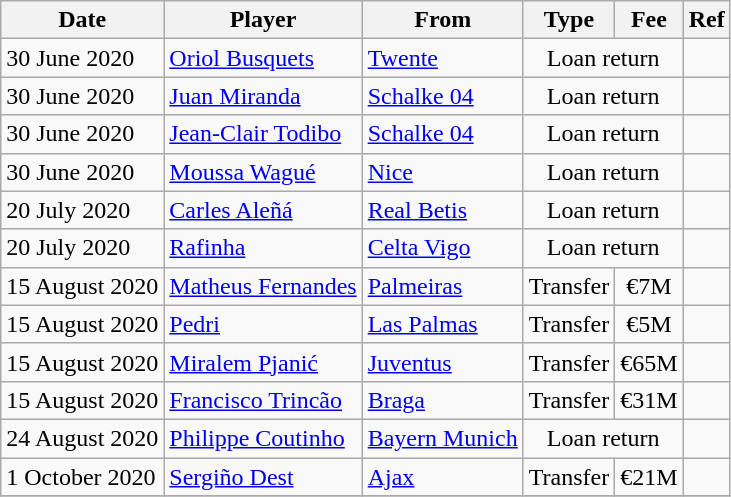<table class="wikitable">
<tr>
<th>Date</th>
<th>Player</th>
<th>From</th>
<th>Type</th>
<th>Fee</th>
<th>Ref</th>
</tr>
<tr>
<td>30 June 2020</td>
<td> <a href='#'>Oriol Busquets</a></td>
<td> <a href='#'>Twente</a></td>
<td align=center colspan=2>Loan return</td>
<td align=center></td>
</tr>
<tr>
<td>30 June 2020</td>
<td> <a href='#'>Juan Miranda</a></td>
<td> <a href='#'>Schalke 04</a></td>
<td align=center colspan=2>Loan return</td>
<td align=center></td>
</tr>
<tr>
<td>30 June 2020</td>
<td> <a href='#'>Jean-Clair Todibo</a></td>
<td> <a href='#'>Schalke 04</a></td>
<td align=center colspan=2>Loan return</td>
<td align=center></td>
</tr>
<tr>
<td>30 June 2020</td>
<td> <a href='#'>Moussa Wagué</a></td>
<td> <a href='#'>Nice</a></td>
<td align=center colspan=2>Loan return</td>
<td align=center></td>
</tr>
<tr>
<td>20 July 2020</td>
<td> <a href='#'>Carles Aleñá</a></td>
<td><a href='#'>Real Betis</a></td>
<td align=center colspan=2>Loan return</td>
<td align=center></td>
</tr>
<tr>
<td>20 July 2020</td>
<td> <a href='#'>Rafinha</a></td>
<td><a href='#'>Celta Vigo</a></td>
<td align=center colspan=2>Loan return</td>
<td align=center></td>
</tr>
<tr>
<td>15 August 2020</td>
<td> <a href='#'>Matheus Fernandes</a></td>
<td> <a href='#'>Palmeiras</a></td>
<td align=center>Transfer</td>
<td align=center>€7M</td>
<td align=center></td>
</tr>
<tr>
<td>15 August 2020</td>
<td> <a href='#'>Pedri</a></td>
<td><a href='#'>Las Palmas</a></td>
<td align=center>Transfer</td>
<td align=center>€5M</td>
<td align=center></td>
</tr>
<tr>
<td>15 August 2020</td>
<td> <a href='#'>Miralem Pjanić</a></td>
<td> <a href='#'>Juventus</a></td>
<td align=center>Transfer</td>
<td align=center>€65M</td>
<td align=center></td>
</tr>
<tr>
<td>15 August 2020</td>
<td> <a href='#'>Francisco Trincão</a></td>
<td> <a href='#'>Braga</a></td>
<td align=center>Transfer</td>
<td align=center>€31M</td>
<td align=center></td>
</tr>
<tr>
<td>24 August 2020</td>
<td> <a href='#'>Philippe Coutinho</a></td>
<td> <a href='#'>Bayern Munich</a></td>
<td align=center colspan=2>Loan return</td>
<td align=center></td>
</tr>
<tr>
<td>1 October 2020</td>
<td> <a href='#'>Sergiño Dest</a></td>
<td> <a href='#'>Ajax</a></td>
<td align=center>Transfer</td>
<td align=center>€21M</td>
<td align=center></td>
</tr>
<tr>
</tr>
</table>
